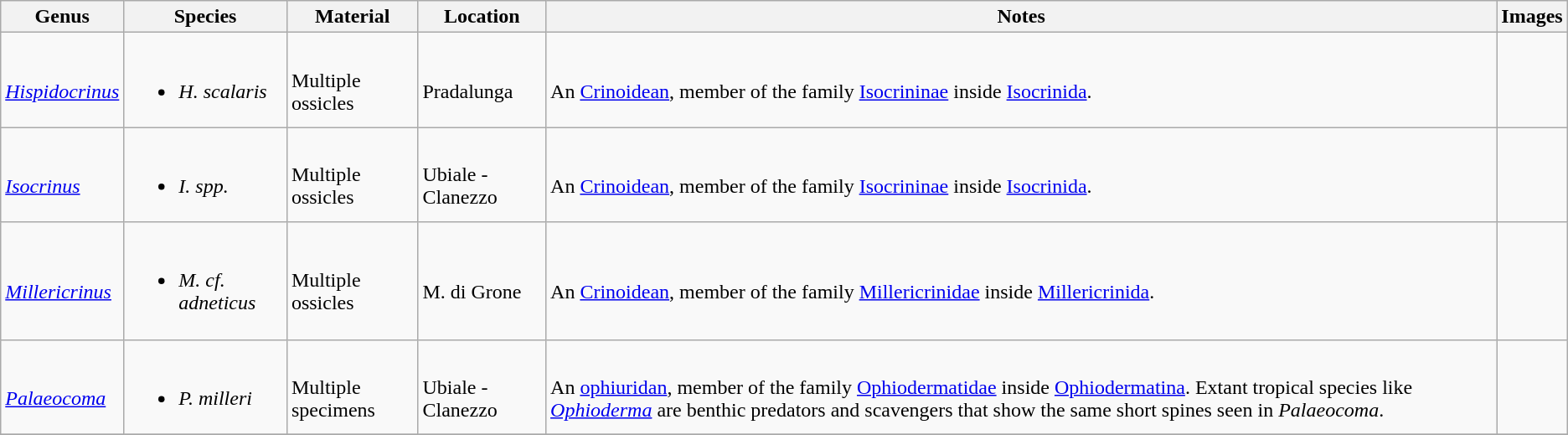<table class="wikitable" align="center">
<tr>
<th>Genus</th>
<th>Species</th>
<th>Material</th>
<th>Location</th>
<th>Notes</th>
<th>Images</th>
</tr>
<tr>
<td><br><em><a href='#'>Hispidocrinus</a></em></td>
<td><br><ul><li><em>H. scalaris</em></li></ul></td>
<td><br>Multiple ossicles</td>
<td><br>Pradalunga</td>
<td><br>An <a href='#'>Crinoidean</a>, member of the family <a href='#'>Isocrininae</a> inside <a href='#'>Isocrinida</a>.</td>
<td></td>
</tr>
<tr>
<td><br><em><a href='#'>Isocrinus</a></em></td>
<td><br><ul><li><em>I. spp.</em></li></ul></td>
<td><br>Multiple ossicles</td>
<td><br>Ubiale - Clanezzo</td>
<td><br>An <a href='#'>Crinoidean</a>, member of the family <a href='#'>Isocrininae</a> inside <a href='#'>Isocrinida</a>.</td>
<td></td>
</tr>
<tr>
<td><br><em><a href='#'>Millericrinus</a></em></td>
<td><br><ul><li><em>M. cf. adneticus</em></li></ul></td>
<td><br>Multiple ossicles</td>
<td><br>M. di Grone</td>
<td><br>An <a href='#'>Crinoidean</a>, member of the family <a href='#'>Millericrinidae</a> inside <a href='#'>Millericrinida</a>.</td>
<td></td>
</tr>
<tr>
<td><br><em><a href='#'>Palaeocoma</a></em></td>
<td><br><ul><li><em>P. milleri</em></li></ul></td>
<td><br>Multiple specimens</td>
<td><br>Ubiale - Clanezzo</td>
<td><br>An <a href='#'>ophiuridan</a>, member of the family <a href='#'>Ophiodermatidae</a> inside <a href='#'>Ophiodermatina</a>. Extant tropical species like <em><a href='#'>Ophioderma</a></em> are benthic predators and scavengers that show the same short spines seen in <em>Palaeocoma</em>.</td>
<td><br></td>
</tr>
<tr>
</tr>
</table>
